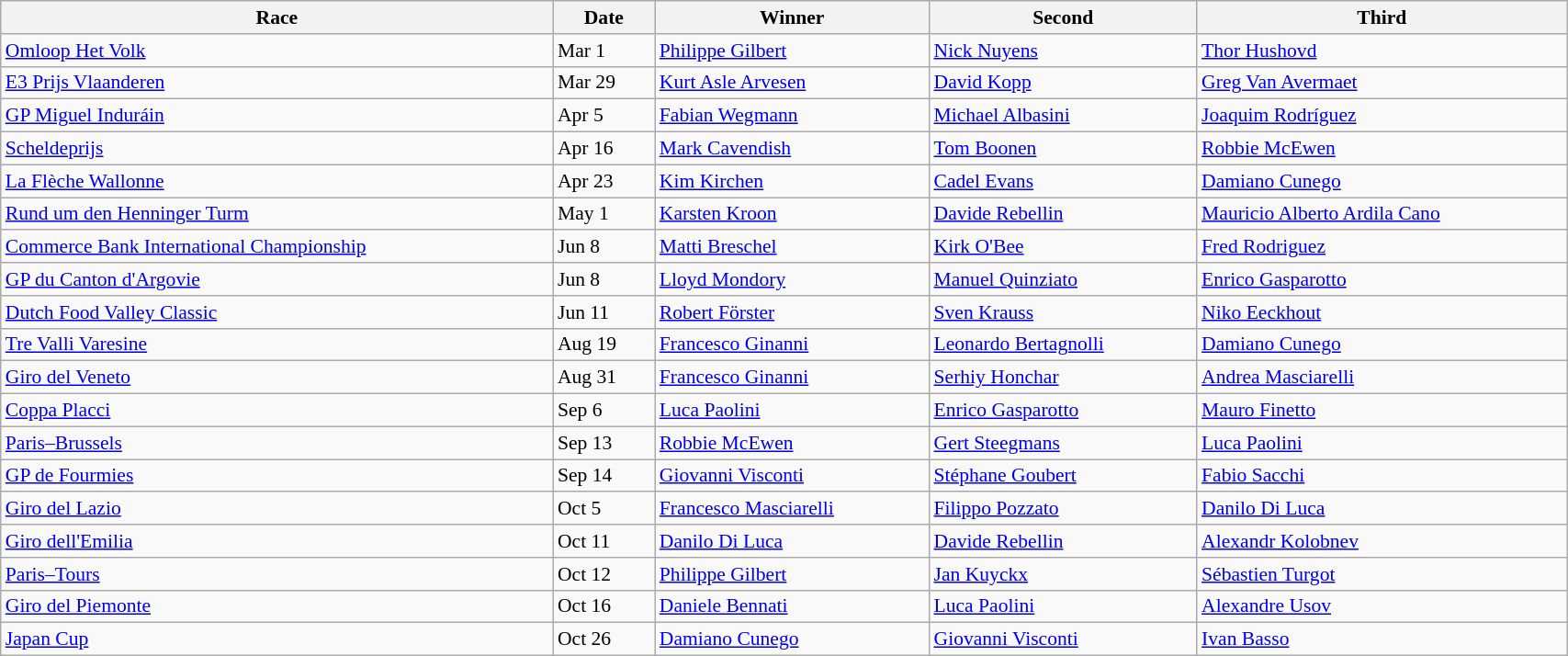<table class=wikitable style="font-size:90%" width="90%">
<tr>
<th>Race</th>
<th>Date</th>
<th>Winner</th>
<th>Second</th>
<th>Third</th>
</tr>
<tr>
<td> <a href='#'>Omloop Het Volk</a></td>
<td>Mar 1</td>
<td> <a href='#'>Philippe Gilbert</a></td>
<td> <a href='#'>Nick Nuyens</a></td>
<td> <a href='#'>Thor Hushovd</a></td>
</tr>
<tr>
<td> <a href='#'>E3 Prijs Vlaanderen</a></td>
<td>Mar 29</td>
<td> <a href='#'>Kurt Asle Arvesen</a></td>
<td> <a href='#'>David Kopp</a></td>
<td> <a href='#'>Greg Van Avermaet</a></td>
</tr>
<tr>
<td> <a href='#'>GP Miguel Induráin</a></td>
<td>Apr 5</td>
<td> <a href='#'>Fabian Wegmann</a></td>
<td> <a href='#'>Michael Albasini</a></td>
<td> <a href='#'>Joaquim Rodríguez</a></td>
</tr>
<tr>
<td> <a href='#'>Scheldeprijs</a></td>
<td>Apr 16</td>
<td> <a href='#'>Mark Cavendish</a></td>
<td> <a href='#'>Tom Boonen</a></td>
<td> <a href='#'>Robbie McEwen</a></td>
</tr>
<tr>
<td> <a href='#'>La Flèche Wallonne</a></td>
<td>Apr 23</td>
<td> <a href='#'>Kim Kirchen</a></td>
<td> <a href='#'>Cadel Evans</a></td>
<td> <a href='#'>Damiano Cunego</a></td>
</tr>
<tr>
<td> <a href='#'>Rund um den Henninger Turm</a></td>
<td>May 1</td>
<td> <a href='#'>Karsten Kroon</a></td>
<td> <a href='#'>Davide Rebellin</a></td>
<td> <a href='#'>Mauricio Alberto Ardila Cano</a></td>
</tr>
<tr>
<td> <a href='#'>Commerce Bank International Championship</a></td>
<td>Jun 8</td>
<td> <a href='#'>Matti Breschel</a></td>
<td> <a href='#'>Kirk O'Bee</a></td>
<td> <a href='#'>Fred Rodriguez</a></td>
</tr>
<tr>
<td> <a href='#'>GP du Canton d'Argovie</a></td>
<td>Jun 8</td>
<td> <a href='#'>Lloyd Mondory</a></td>
<td> <a href='#'>Manuel Quinziato</a></td>
<td> <a href='#'>Enrico Gasparotto</a></td>
</tr>
<tr>
<td> <a href='#'>Dutch Food Valley Classic</a></td>
<td>Jun 11</td>
<td> <a href='#'>Robert Förster</a></td>
<td> <a href='#'>Sven Krauss</a></td>
<td> <a href='#'>Niko Eeckhout</a></td>
</tr>
<tr>
<td> <a href='#'>Tre Valli Varesine</a></td>
<td>Aug 19</td>
<td> <a href='#'>Francesco Ginanni</a></td>
<td> <a href='#'>Leonardo Bertagnolli</a></td>
<td> <a href='#'>Damiano Cunego</a></td>
</tr>
<tr>
<td> <a href='#'>Giro del Veneto</a></td>
<td>Aug 31</td>
<td> <a href='#'>Francesco Ginanni</a></td>
<td> <a href='#'>Serhiy Honchar</a></td>
<td> <a href='#'>Andrea Masciarelli</a></td>
</tr>
<tr>
<td> <a href='#'>Coppa Placci</a></td>
<td>Sep 6</td>
<td> <a href='#'>Luca Paolini</a></td>
<td> <a href='#'>Enrico Gasparotto</a></td>
<td> <a href='#'>Mauro Finetto</a></td>
</tr>
<tr>
<td> <a href='#'>Paris–Brussels</a></td>
<td>Sep 13</td>
<td> <a href='#'>Robbie McEwen</a></td>
<td> <a href='#'>Gert Steegmans</a></td>
<td> <a href='#'>Luca Paolini</a></td>
</tr>
<tr>
<td> <a href='#'>GP de Fourmies</a></td>
<td>Sep 14</td>
<td> <a href='#'>Giovanni Visconti</a></td>
<td> <a href='#'>Stéphane Goubert</a></td>
<td> <a href='#'>Fabio Sacchi</a></td>
</tr>
<tr>
<td> <a href='#'>Giro del Lazio</a></td>
<td>Oct 5</td>
<td> <a href='#'>Francesco Masciarelli</a></td>
<td> <a href='#'>Filippo Pozzato</a></td>
<td> <a href='#'>Danilo Di Luca</a></td>
</tr>
<tr>
<td> <a href='#'>Giro dell'Emilia</a></td>
<td>Oct 11</td>
<td> <a href='#'>Danilo Di Luca</a></td>
<td> <a href='#'>Davide Rebellin</a></td>
<td> <a href='#'>Alexandr Kolobnev</a></td>
</tr>
<tr>
<td> <a href='#'>Paris–Tours</a></td>
<td>Oct 12</td>
<td> <a href='#'>Philippe Gilbert</a></td>
<td> <a href='#'>Jan Kuyckx</a></td>
<td> <a href='#'>Sébastien Turgot</a></td>
</tr>
<tr>
<td> <a href='#'>Giro del Piemonte</a></td>
<td>Oct 16</td>
<td> <a href='#'>Daniele Bennati</a></td>
<td> <a href='#'>Luca Paolini</a></td>
<td> <a href='#'>Alexandre Usov</a></td>
</tr>
<tr>
<td> <a href='#'>Japan Cup</a></td>
<td>Oct 26</td>
<td> <a href='#'>Damiano Cunego</a></td>
<td> <a href='#'>Giovanni Visconti</a></td>
<td> <a href='#'>Ivan Basso</a></td>
</tr>
</table>
